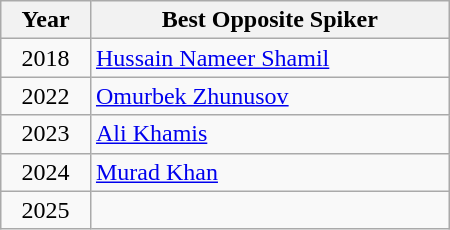<table class="wikitable" style="width: 300px;">
<tr>
<th style="width: 20%;">Year</th>
<th style="width: 80%;">Best Opposite Spiker</th>
</tr>
<tr>
<td align=center>2018</td>
<td> <a href='#'>Hussain Nameer Shamil</a></td>
</tr>
<tr>
<td align=center>2022</td>
<td> <a href='#'>Omurbek Zhunusov</a></td>
</tr>
<tr>
<td align=center>2023</td>
<td> <a href='#'>Ali Khamis</a></td>
</tr>
<tr>
<td align=center>2024</td>
<td> <a href='#'>Murad Khan</a></td>
</tr>
<tr>
<td align=center>2025</td>
<td></td>
</tr>
</table>
